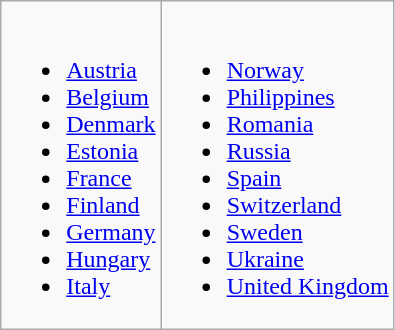<table class="wikitable">
<tr valign="top">
<td><br><ul><li> <a href='#'>Austria</a></li><li> <a href='#'>Belgium</a></li><li> <a href='#'>Denmark</a></li><li> <a href='#'>Estonia</a></li><li> <a href='#'>France</a></li><li> <a href='#'>Finland</a></li><li> <a href='#'>Germany</a></li><li> <a href='#'>Hungary</a></li><li> <a href='#'>Italy</a></li></ul></td>
<td><br><ul><li> <a href='#'>Norway</a></li><li> <a href='#'>Philippines</a></li><li> <a href='#'>Romania</a></li><li> <a href='#'>Russia</a></li><li> <a href='#'>Spain</a></li><li> <a href='#'>Switzerland</a></li><li> <a href='#'>Sweden</a></li><li> <a href='#'>Ukraine</a></li><li> <a href='#'>United Kingdom</a></li></ul></td>
</tr>
</table>
